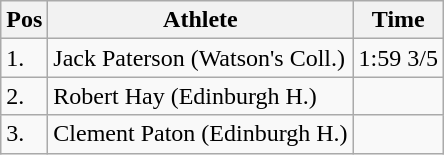<table class="wikitable">
<tr>
<th>Pos</th>
<th>Athlete</th>
<th>Time</th>
</tr>
<tr>
<td>1.</td>
<td>Jack Paterson (Watson's Coll.)</td>
<td>1:59 3/5</td>
</tr>
<tr>
<td>2.</td>
<td>Robert Hay (Edinburgh H.)</td>
<td></td>
</tr>
<tr>
<td>3.</td>
<td>Clement Paton (Edinburgh H.)</td>
<td></td>
</tr>
</table>
